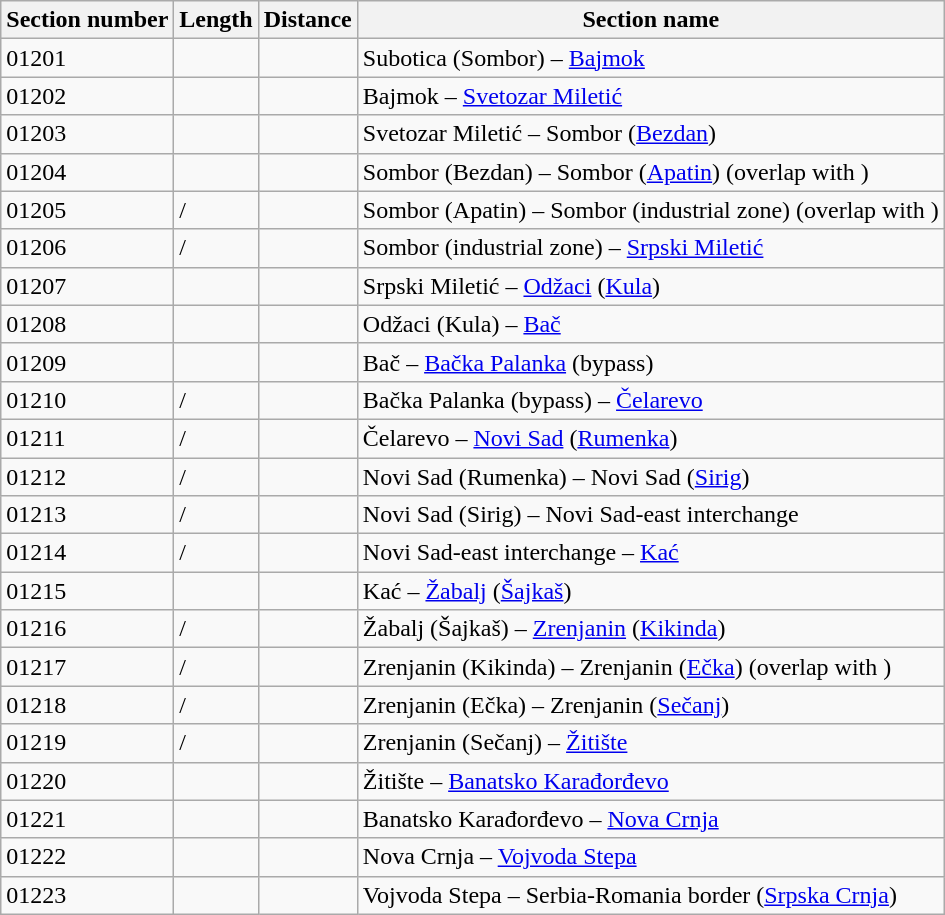<table class="wikitable">
<tr>
<th>Section number</th>
<th>Length</th>
<th>Distance</th>
<th>Section name</th>
</tr>
<tr>
<td>01201</td>
<td></td>
<td></td>
<td>Subotica (Sombor) – <a href='#'>Bajmok</a></td>
</tr>
<tr>
<td>01202</td>
<td></td>
<td></td>
<td>Bajmok – <a href='#'>Svetozar Miletić</a></td>
</tr>
<tr>
<td>01203</td>
<td></td>
<td></td>
<td>Svetozar Miletić – Sombor (<a href='#'>Bezdan</a>)</td>
</tr>
<tr>
<td>01204</td>
<td></td>
<td></td>
<td>Sombor (Bezdan) – Sombor (<a href='#'>Apatin</a>) (overlap with )</td>
</tr>
<tr>
<td>01205</td>
<td>/</td>
<td></td>
<td>Sombor (Apatin) – Sombor (industrial zone) (overlap with )</td>
</tr>
<tr>
<td>01206</td>
<td>/</td>
<td></td>
<td>Sombor (industrial zone) – <a href='#'>Srpski Miletić</a></td>
</tr>
<tr>
<td>01207</td>
<td></td>
<td></td>
<td>Srpski Miletić – <a href='#'>Odžaci</a> (<a href='#'>Kula</a>)</td>
</tr>
<tr>
<td>01208</td>
<td></td>
<td></td>
<td>Odžaci (Kula) – <a href='#'>Bač</a></td>
</tr>
<tr>
<td>01209</td>
<td></td>
<td></td>
<td>Bač – <a href='#'>Bačka Palanka</a> (bypass)</td>
</tr>
<tr>
<td>01210</td>
<td>/</td>
<td></td>
<td>Bačka Palanka (bypass) – <a href='#'>Čelarevo</a></td>
</tr>
<tr>
<td>01211</td>
<td>/</td>
<td></td>
<td>Čelarevo – <a href='#'>Novi Sad</a> (<a href='#'>Rumenka</a>)</td>
</tr>
<tr>
<td>01212</td>
<td>/</td>
<td></td>
<td>Novi Sad (Rumenka) – Novi Sad (<a href='#'>Sirig</a>)</td>
</tr>
<tr>
<td>01213</td>
<td>/</td>
<td></td>
<td>Novi Sad (Sirig) – Novi Sad-east interchange</td>
</tr>
<tr>
<td>01214</td>
<td>/</td>
<td></td>
<td>Novi Sad-east interchange – <a href='#'>Kać</a></td>
</tr>
<tr>
<td>01215</td>
<td></td>
<td></td>
<td>Kać – <a href='#'>Žabalj</a> (<a href='#'>Šajkaš</a>)</td>
</tr>
<tr>
<td>01216</td>
<td>/</td>
<td></td>
<td>Žabalj (Šajkaš) – <a href='#'>Zrenjanin</a> (<a href='#'>Kikinda</a>)</td>
</tr>
<tr>
<td>01217</td>
<td>/</td>
<td></td>
<td>Zrenjanin (Kikinda) – Zrenjanin (<a href='#'>Ečka</a>) (overlap with )</td>
</tr>
<tr>
<td>01218</td>
<td>/</td>
<td></td>
<td>Zrenjanin (Ečka) – Zrenjanin (<a href='#'>Sečanj</a>)</td>
</tr>
<tr>
<td>01219</td>
<td>/</td>
<td></td>
<td>Zrenjanin (Sečanj) – <a href='#'>Žitište</a></td>
</tr>
<tr>
<td>01220</td>
<td></td>
<td></td>
<td>Žitište – <a href='#'>Banatsko Karađorđevo</a></td>
</tr>
<tr>
<td>01221</td>
<td></td>
<td></td>
<td>Banatsko Karađorđevo – <a href='#'>Nova Crnja</a></td>
</tr>
<tr>
<td>01222</td>
<td></td>
<td></td>
<td>Nova Crnja – <a href='#'>Vojvoda Stepa</a></td>
</tr>
<tr>
<td>01223</td>
<td></td>
<td></td>
<td>Vojvoda Stepa – Serbia-Romania border (<a href='#'>Srpska Crnja</a>)</td>
</tr>
</table>
